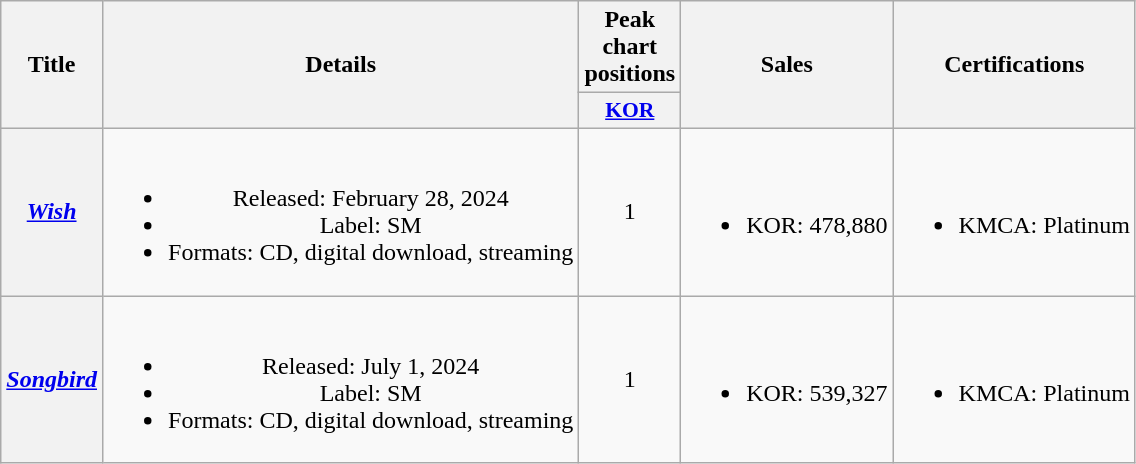<table class="wikitable plainrowheaders" style="text-align:center">
<tr>
<th scope="col" rowspan="2">Title</th>
<th scope="col" rowspan="2">Details</th>
<th scope="col">Peak chart positions</th>
<th scope="col" rowspan="2">Sales</th>
<th scope="col" rowspan="2">Certifications</th>
</tr>
<tr>
<th scope="col" style="width:3em;font-size:90%"><a href='#'>KOR</a><br></th>
</tr>
<tr>
<th scope="row"><em><a href='#'>Wish</a></em></th>
<td><br><ul><li>Released: February 28, 2024</li><li>Label: SM</li><li>Formats: CD, digital download, streaming</li></ul></td>
<td>1</td>
<td><br><ul><li>KOR: 478,880</li></ul></td>
<td><br><ul><li>KMCA: Platinum</li></ul></td>
</tr>
<tr>
<th scope="row"><em><a href='#'>Songbird</a></em></th>
<td><br><ul><li>Released: July 1, 2024</li><li>Label: SM</li><li>Formats: CD, digital download, streaming</li></ul></td>
<td>1</td>
<td><br><ul><li>KOR: 539,327</li></ul></td>
<td><br><ul><li>KMCA: Platinum</li></ul></td>
</tr>
</table>
